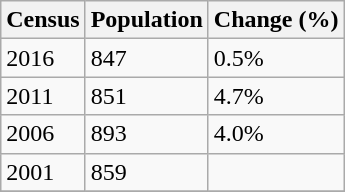<table class="wikitable">
<tr>
<th>Census</th>
<th>Population</th>
<th>Change (%)</th>
</tr>
<tr>
<td>2016</td>
<td>847</td>
<td> 0.5%</td>
</tr>
<tr>
<td>2011</td>
<td>851</td>
<td> 4.7%</td>
</tr>
<tr>
<td>2006</td>
<td>893</td>
<td> 4.0%</td>
</tr>
<tr>
<td>2001</td>
<td>859</td>
<td></td>
</tr>
<tr>
</tr>
</table>
